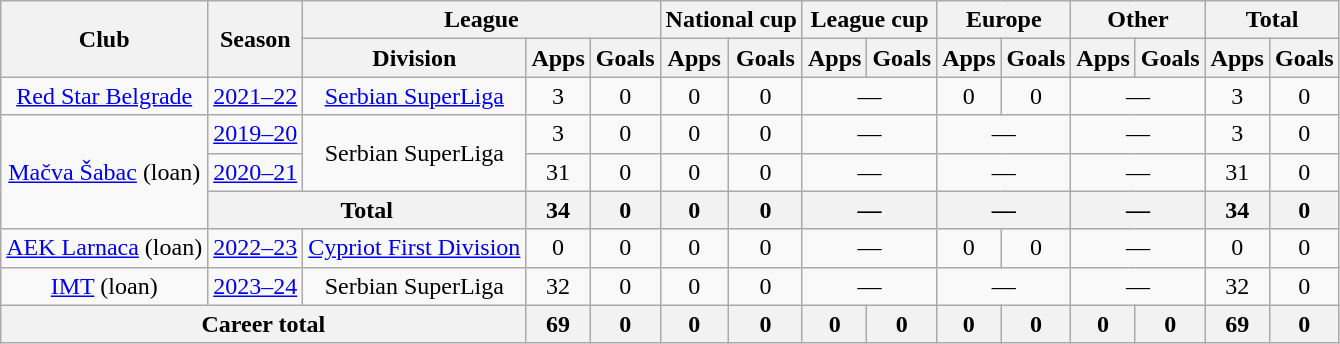<table class="wikitable" style="text-align:center">
<tr>
<th rowspan="2">Club</th>
<th rowspan="2">Season</th>
<th colspan="3">League</th>
<th colspan="2">National cup</th>
<th colspan="2">League cup</th>
<th colspan="2">Europe</th>
<th colspan="2">Other</th>
<th colspan="2">Total</th>
</tr>
<tr>
<th>Division</th>
<th>Apps</th>
<th>Goals</th>
<th>Apps</th>
<th>Goals</th>
<th>Apps</th>
<th>Goals</th>
<th>Apps</th>
<th>Goals</th>
<th>Apps</th>
<th>Goals</th>
<th>Apps</th>
<th>Goals</th>
</tr>
<tr>
<td><a href='#'>Red Star Belgrade</a></td>
<td><a href='#'>2021–22</a></td>
<td><a href='#'>Serbian SuperLiga</a></td>
<td>3</td>
<td>0</td>
<td>0</td>
<td>0</td>
<td colspan="2">—</td>
<td>0</td>
<td>0</td>
<td colspan="2">—</td>
<td>3</td>
<td>0</td>
</tr>
<tr>
<td rowspan="3"><a href='#'>Mačva Šabac</a> (loan)</td>
<td><a href='#'>2019–20</a></td>
<td rowspan="2">Serbian SuperLiga</td>
<td>3</td>
<td>0</td>
<td>0</td>
<td>0</td>
<td colspan="2">—</td>
<td colspan="2">—</td>
<td colspan="2">—</td>
<td>3</td>
<td>0</td>
</tr>
<tr>
<td><a href='#'>2020–21</a></td>
<td>31</td>
<td>0</td>
<td>0</td>
<td>0</td>
<td colspan="2">—</td>
<td colspan="2">—</td>
<td colspan="2">—</td>
<td>31</td>
<td>0</td>
</tr>
<tr>
<th colspan="2">Total</th>
<th>34</th>
<th>0</th>
<th>0</th>
<th>0</th>
<th colspan="2">—</th>
<th colspan="2">—</th>
<th colspan="2">—</th>
<th>34</th>
<th>0</th>
</tr>
<tr>
<td><a href='#'>AEK Larnaca</a> (loan)</td>
<td><a href='#'>2022–23</a></td>
<td><a href='#'>Cypriot First Division</a></td>
<td>0</td>
<td>0</td>
<td>0</td>
<td>0</td>
<td colspan="2">—</td>
<td>0</td>
<td>0</td>
<td colspan="2">—</td>
<td>0</td>
<td>0</td>
</tr>
<tr>
<td><a href='#'>IMT</a> (loan)</td>
<td><a href='#'>2023–24</a></td>
<td>Serbian SuperLiga</td>
<td>32</td>
<td>0</td>
<td>0</td>
<td>0</td>
<td colspan="2">—</td>
<td colspan="2">—</td>
<td colspan="2">—</td>
<td>32</td>
<td>0</td>
</tr>
<tr>
<th colspan="3">Career total</th>
<th>69</th>
<th>0</th>
<th>0</th>
<th>0</th>
<th>0</th>
<th>0</th>
<th>0</th>
<th>0</th>
<th>0</th>
<th>0</th>
<th>69</th>
<th>0</th>
</tr>
</table>
